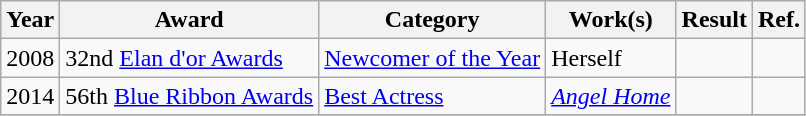<table class="wikitable">
<tr>
<th>Year</th>
<th>Award</th>
<th>Category</th>
<th>Work(s)</th>
<th>Result</th>
<th>Ref.</th>
</tr>
<tr>
<td>2008</td>
<td>32nd <a href='#'>Elan d'or Awards</a></td>
<td><a href='#'>Newcomer of the Year</a></td>
<td>Herself</td>
<td></td>
<td></td>
</tr>
<tr>
<td>2014</td>
<td>56th <a href='#'>Blue Ribbon Awards</a></td>
<td><a href='#'>Best Actress</a></td>
<td><em><a href='#'>Angel Home</a></em></td>
<td></td>
<td></td>
</tr>
<tr>
</tr>
</table>
